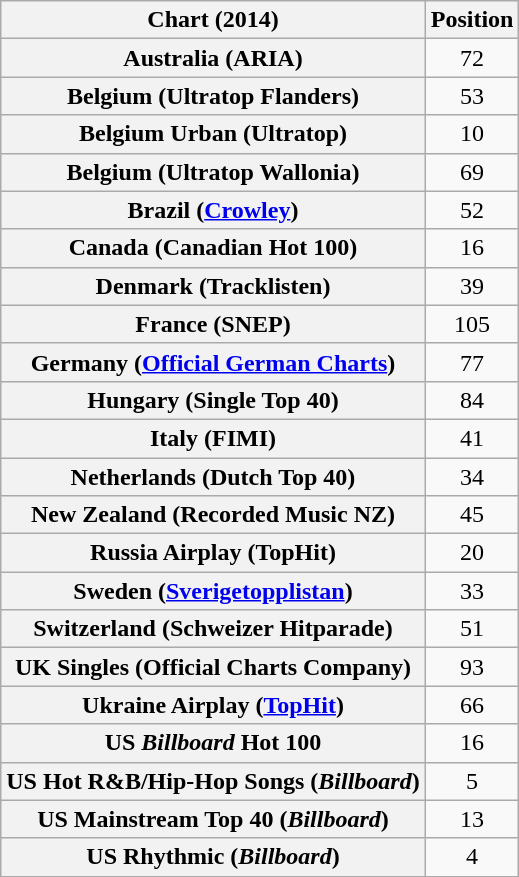<table class="wikitable plainrowheaders sortable" style="text-align:center;">
<tr>
<th scope="col">Chart (2014)</th>
<th scope="col">Position</th>
</tr>
<tr>
<th scope="row">Australia (ARIA)</th>
<td>72</td>
</tr>
<tr>
<th scope="row">Belgium (Ultratop Flanders)</th>
<td>53</td>
</tr>
<tr>
<th scope="row">Belgium Urban (Ultratop)</th>
<td>10</td>
</tr>
<tr>
<th scope="row">Belgium (Ultratop Wallonia)</th>
<td>69</td>
</tr>
<tr>
<th scope="row">Brazil (<a href='#'>Crowley</a>)</th>
<td>52</td>
</tr>
<tr>
<th scope="row">Canada (Canadian Hot 100)</th>
<td>16</td>
</tr>
<tr>
<th scope="row">Denmark (Tracklisten)</th>
<td>39</td>
</tr>
<tr>
<th scope="row">France (SNEP)</th>
<td>105</td>
</tr>
<tr>
<th scope="row">Germany (<a href='#'>Official German Charts</a>)</th>
<td>77</td>
</tr>
<tr>
<th scope="row">Hungary (Single Top 40)</th>
<td>84</td>
</tr>
<tr>
<th scope="row">Italy (FIMI)</th>
<td>41</td>
</tr>
<tr>
<th scope="row">Netherlands (Dutch Top 40)</th>
<td>34</td>
</tr>
<tr>
<th scope="row">New Zealand (Recorded Music NZ)</th>
<td>45</td>
</tr>
<tr>
<th scope="row">Russia Airplay (TopHit)</th>
<td>20</td>
</tr>
<tr>
<th scope="row">Sweden (<a href='#'>Sverigetopplistan</a>)</th>
<td>33</td>
</tr>
<tr>
<th scope="row">Switzerland (Schweizer Hitparade)</th>
<td>51</td>
</tr>
<tr>
<th scope="row">UK Singles (Official Charts Company)</th>
<td>93</td>
</tr>
<tr>
<th scope="row">Ukraine Airplay (<a href='#'>TopHit</a>)</th>
<td>66</td>
</tr>
<tr>
<th scope="row">US <em>Billboard</em> Hot 100</th>
<td>16</td>
</tr>
<tr>
<th scope="row">US Hot R&B/Hip-Hop Songs (<em>Billboard</em>)</th>
<td>5</td>
</tr>
<tr>
<th scope="row">US Mainstream Top 40 (<em>Billboard</em>)</th>
<td>13</td>
</tr>
<tr>
<th scope="row">US Rhythmic (<em>Billboard</em>)</th>
<td>4</td>
</tr>
</table>
